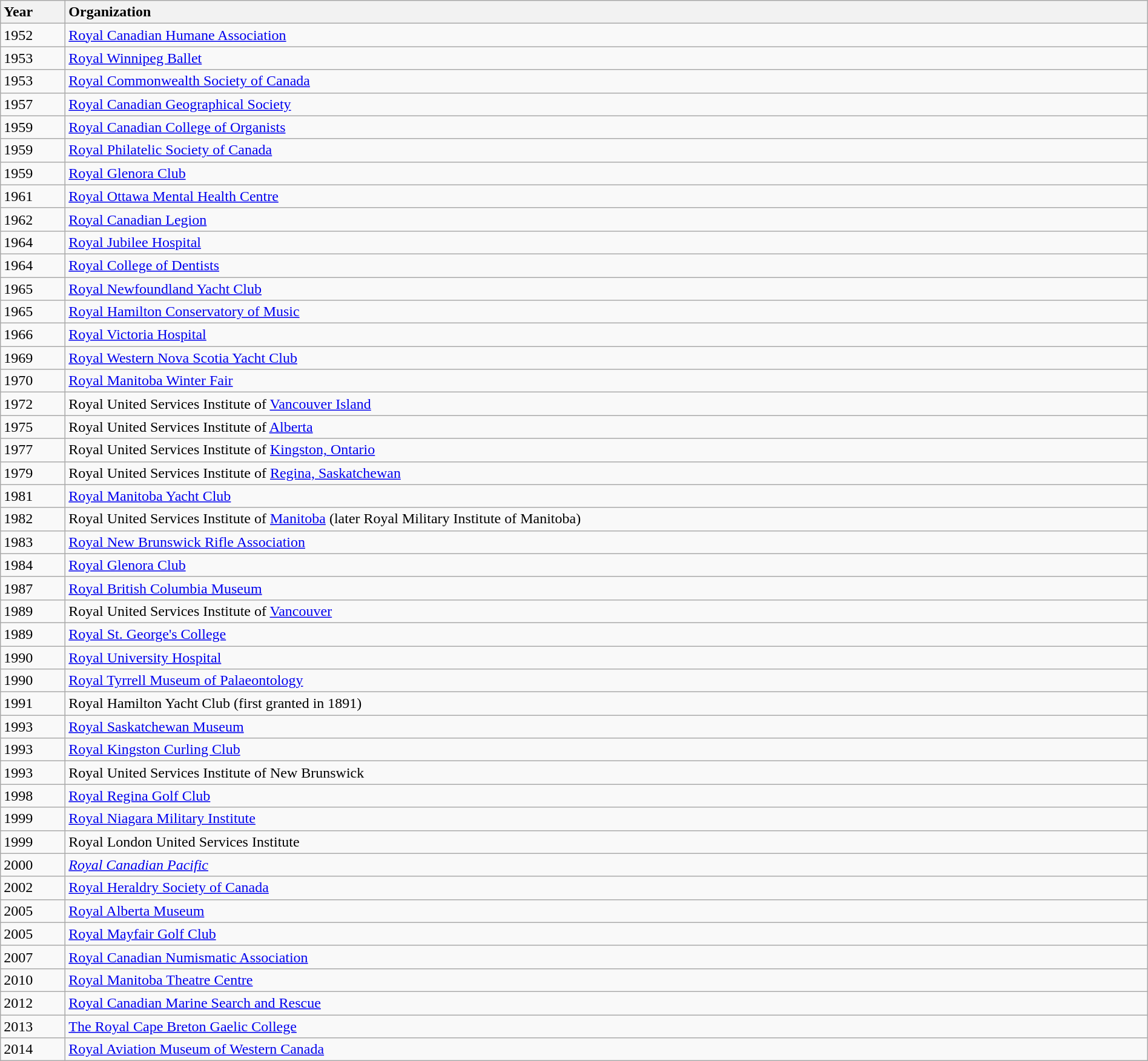<table class="wikitable" style="width:100%">
<tr>
<th style="width:4em;text-align:left">Year</th>
<th style="text-align:left">Organization</th>
</tr>
<tr>
<td>1952</td>
<td><a href='#'>Royal Canadian Humane Association</a></td>
</tr>
<tr>
<td>1953</td>
<td><a href='#'>Royal Winnipeg Ballet</a></td>
</tr>
<tr>
<td>1953</td>
<td><a href='#'>Royal Commonwealth Society of Canada</a></td>
</tr>
<tr>
<td>1957</td>
<td><a href='#'>Royal Canadian Geographical Society</a></td>
</tr>
<tr>
<td>1959</td>
<td><a href='#'>Royal Canadian College of Organists</a></td>
</tr>
<tr>
<td>1959</td>
<td><a href='#'>Royal Philatelic Society of Canada</a></td>
</tr>
<tr>
<td>1959</td>
<td><a href='#'>Royal Glenora Club</a></td>
</tr>
<tr>
<td>1961</td>
<td><a href='#'>Royal Ottawa Mental Health Centre</a></td>
</tr>
<tr>
<td>1962</td>
<td><a href='#'>Royal Canadian Legion</a></td>
</tr>
<tr>
<td>1964</td>
<td><a href='#'>Royal Jubilee Hospital</a></td>
</tr>
<tr>
<td>1964</td>
<td><a href='#'>Royal College of Dentists</a></td>
</tr>
<tr>
<td>1965</td>
<td><a href='#'>Royal Newfoundland Yacht Club</a></td>
</tr>
<tr>
<td>1965</td>
<td><a href='#'>Royal Hamilton Conservatory of Music</a></td>
</tr>
<tr>
<td>1966</td>
<td><a href='#'>Royal Victoria Hospital</a></td>
</tr>
<tr>
<td>1969</td>
<td><a href='#'>Royal Western Nova Scotia Yacht Club</a></td>
</tr>
<tr>
<td>1970</td>
<td><a href='#'>Royal Manitoba Winter Fair</a></td>
</tr>
<tr>
<td>1972</td>
<td>Royal United Services Institute of <a href='#'>Vancouver Island</a></td>
</tr>
<tr>
<td>1975</td>
<td>Royal United Services Institute of <a href='#'>Alberta</a></td>
</tr>
<tr>
<td>1977</td>
<td>Royal United Services Institute of <a href='#'>Kingston, Ontario</a></td>
</tr>
<tr>
<td>1979</td>
<td>Royal United Services Institute of <a href='#'>Regina, Saskatchewan</a></td>
</tr>
<tr>
<td>1981</td>
<td><a href='#'>Royal Manitoba Yacht Club</a></td>
</tr>
<tr>
<td>1982</td>
<td>Royal United Services Institute of <a href='#'>Manitoba</a> (later Royal Military Institute of Manitoba)</td>
</tr>
<tr>
<td>1983</td>
<td><a href='#'>Royal New Brunswick Rifle Association</a></td>
</tr>
<tr>
<td>1984</td>
<td><a href='#'>Royal Glenora Club</a></td>
</tr>
<tr>
<td>1987</td>
<td><a href='#'>Royal British Columbia Museum</a></td>
</tr>
<tr>
<td>1989</td>
<td>Royal United Services Institute of <a href='#'>Vancouver</a></td>
</tr>
<tr>
<td>1989</td>
<td><a href='#'>Royal St. George's College</a></td>
</tr>
<tr>
<td>1990</td>
<td><a href='#'>Royal University Hospital</a></td>
</tr>
<tr>
<td>1990</td>
<td><a href='#'>Royal Tyrrell Museum of Palaeontology</a></td>
</tr>
<tr>
<td>1991</td>
<td>Royal Hamilton Yacht Club (first granted in 1891)</td>
</tr>
<tr>
<td>1993</td>
<td><a href='#'>Royal Saskatchewan Museum</a></td>
</tr>
<tr>
<td>1993</td>
<td><a href='#'>Royal Kingston Curling Club</a></td>
</tr>
<tr>
<td>1993</td>
<td>Royal United Services Institute of New Brunswick</td>
</tr>
<tr>
<td>1998</td>
<td><a href='#'>Royal Regina Golf Club</a></td>
</tr>
<tr>
<td>1999</td>
<td><a href='#'>Royal Niagara Military Institute</a></td>
</tr>
<tr>
<td>1999</td>
<td>Royal London United Services Institute</td>
</tr>
<tr>
<td>2000</td>
<td><em><a href='#'>Royal Canadian Pacific</a></em></td>
</tr>
<tr>
<td>2002</td>
<td><a href='#'>Royal Heraldry Society of Canada</a></td>
</tr>
<tr>
<td>2005</td>
<td><a href='#'>Royal Alberta Museum</a></td>
</tr>
<tr>
<td>2005</td>
<td><a href='#'>Royal Mayfair Golf Club</a></td>
</tr>
<tr>
<td>2007</td>
<td><a href='#'>Royal Canadian Numismatic Association</a></td>
</tr>
<tr>
<td>2010</td>
<td><a href='#'>Royal Manitoba Theatre Centre</a></td>
</tr>
<tr>
<td>2012</td>
<td><a href='#'>Royal Canadian Marine Search and Rescue</a></td>
</tr>
<tr>
<td>2013</td>
<td><a href='#'>The Royal Cape Breton Gaelic College</a></td>
</tr>
<tr>
<td>2014</td>
<td><a href='#'>Royal Aviation Museum of Western Canada</a></td>
</tr>
</table>
